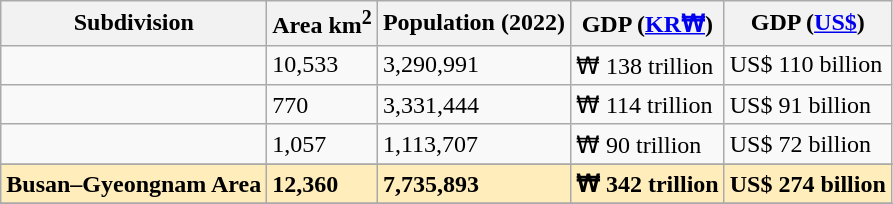<table class="wikitable">
<tr>
<th>Subdivision</th>
<th>Area km<sup>2</sup></th>
<th>Population (2022)</th>
<th>GDP (<a href='#'>KR₩</a>)</th>
<th>GDP (<a href='#'>US$</a>)</th>
</tr>
<tr>
<td></td>
<td>10,533</td>
<td>3,290,991</td>
<td>₩ 138 trillion</td>
<td>US$ 110 billion</td>
</tr>
<tr>
<td></td>
<td>770</td>
<td>3,331,444</td>
<td>₩ 114 trillion</td>
<td>US$ 91 billion</td>
</tr>
<tr>
<td></td>
<td>1,057</td>
<td>1,113,707</td>
<td>₩ 90 trillion</td>
<td>US$ 72 billion</td>
</tr>
<tr>
</tr>
<tr style="background:#feb;">
<td><strong>Busan–Gyeongnam Area</strong></td>
<td><strong>12,360</strong></td>
<td><strong>7,735,893</strong></td>
<td><strong>₩ 342 trillion</strong></td>
<td><strong>US$ 274 billion</strong></td>
</tr>
<tr>
</tr>
</table>
